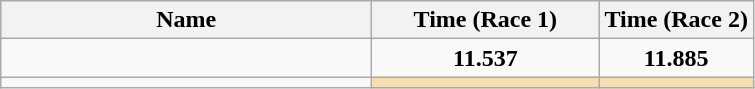<table class="wikitable" style="text-align:center;">
<tr>
<th style="width:15em">Name</th>
<th style="width:9em">Time (Race 1)</th>
<th>Time (Race 2)</th>
</tr>
<tr>
<td align=left></td>
<td><strong>11.537</strong></td>
<td><strong>11.885</strong></td>
</tr>
<tr>
<td align=left></td>
<td bgcolor=wheat></td>
<td bgcolor=wheat></td>
</tr>
</table>
